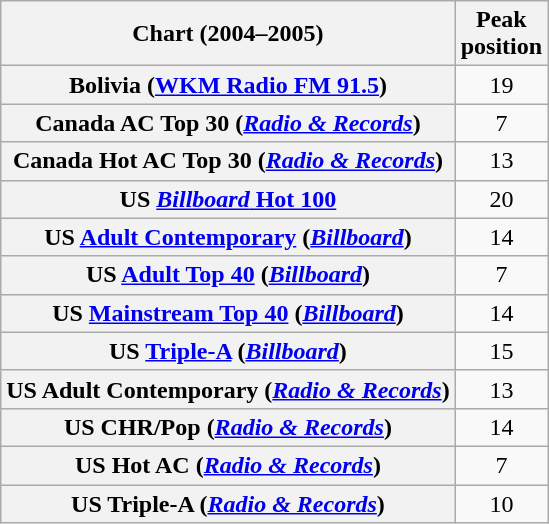<table class="wikitable sortable plainrowheaders" style="text-align:center">
<tr>
<th>Chart (2004–2005)</th>
<th>Peak<br>position</th>
</tr>
<tr>
<th scope="row">Bolivia (<a href='#'>WKM Radio FM 91.5</a>)</th>
<td>19</td>
</tr>
<tr>
<th scope="row">Canada AC Top 30 (<em><a href='#'>Radio & Records</a></em>)</th>
<td>7</td>
</tr>
<tr>
<th scope="row">Canada Hot AC Top 30 (<em><a href='#'>Radio & Records</a></em>)</th>
<td>13</td>
</tr>
<tr>
<th scope="row">US <a href='#'><em>Billboard</em> Hot 100</a></th>
<td>20</td>
</tr>
<tr>
<th scope="row">US <a href='#'>Adult Contemporary</a> (<em><a href='#'>Billboard</a></em>)</th>
<td>14</td>
</tr>
<tr>
<th scope="row">US <a href='#'>Adult Top 40</a> (<em><a href='#'>Billboard</a></em>)</th>
<td>7</td>
</tr>
<tr>
<th scope="row">US <a href='#'>Mainstream Top 40</a> (<em><a href='#'>Billboard</a></em>)</th>
<td>14</td>
</tr>
<tr>
<th scope="row">US <a href='#'>Triple-A</a> (<em><a href='#'>Billboard</a></em>)</th>
<td>15</td>
</tr>
<tr>
<th scope="row">US Adult Contemporary (<em><a href='#'>Radio & Records</a></em>)</th>
<td>13</td>
</tr>
<tr>
<th scope="row">US CHR/Pop (<em><a href='#'>Radio & Records</a></em>)</th>
<td>14</td>
</tr>
<tr>
<th scope="row">US Hot AC (<em><a href='#'>Radio & Records</a></em>)</th>
<td>7</td>
</tr>
<tr>
<th scope="row">US Triple-A (<em><a href='#'>Radio & Records</a></em>)</th>
<td>10</td>
</tr>
</table>
